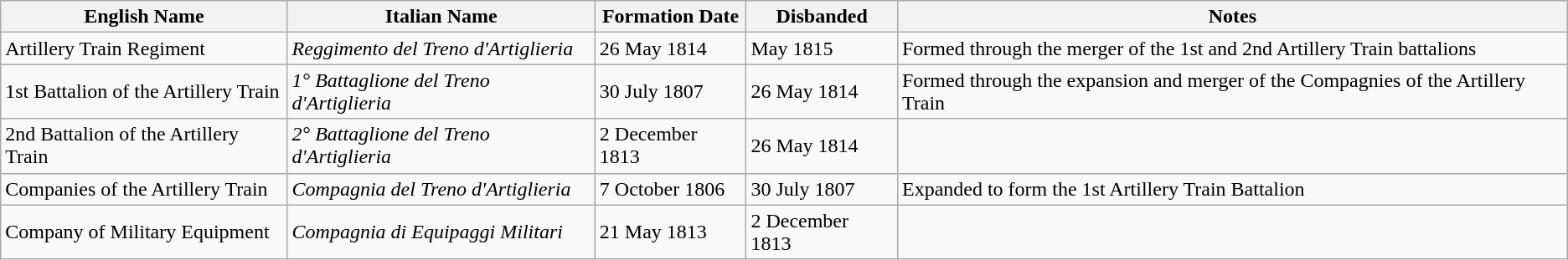<table class="wikitable sortable">
<tr>
<th>English Name</th>
<th>Italian Name</th>
<th>Formation Date</th>
<th>Disbanded</th>
<th>Notes</th>
</tr>
<tr>
<td>Artillery Train Regiment</td>
<td><em>Reggimento del Treno d'Artiglieria</em></td>
<td>26 May 1814</td>
<td>May 1815</td>
<td>Formed through the merger of the 1st and 2nd Artillery Train battalions</td>
</tr>
<tr>
<td>1st Battalion of the Artillery Train</td>
<td><em>1° Battaglione del Treno d'Artiglieria</em></td>
<td>30 July 1807</td>
<td>26 May 1814</td>
<td>Formed through the expansion and merger of the Compagnies of the Artillery Train</td>
</tr>
<tr>
<td>2nd Battalion of the Artillery Train</td>
<td><em>2° Battaglione del Treno d'Artiglieria</em></td>
<td>2 December 1813</td>
<td>26 May 1814</td>
<td></td>
</tr>
<tr>
<td>Companies of the Artillery Train</td>
<td><em>Compagnia del Treno d'Artiglieria</em></td>
<td>7 October 1806</td>
<td>30 July 1807</td>
<td>Expanded to form the 1st Artillery Train Battalion</td>
</tr>
<tr>
<td>Company of Military Equipment</td>
<td><em>Compagnia di Equipaggi Militari</em></td>
<td>21 May 1813</td>
<td>2 December 1813</td>
<td></td>
</tr>
</table>
